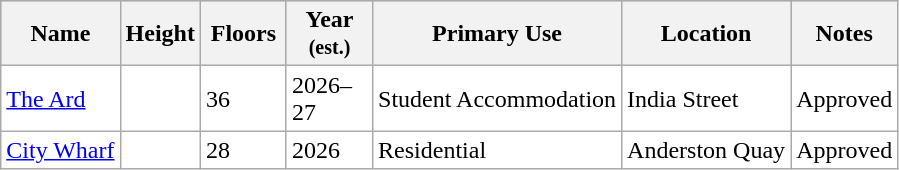<table class="wikitable sortable" style="border:#999; background:#fff; font-size=90%">
<tr style="background:#bdbbd7;">
<th>Name</th>
<th>Height<br></th>
<th style="width:50px;">Floors</th>
<th style="width:50px;">Year <small>(est.)</small></th>
<th>Primary Use</th>
<th>Location</th>
<th class="unsortable">Notes</th>
</tr>
<tr>
<td><a href='#'>The Ard</a></td>
<td></td>
<td>36</td>
<td>2026–27</td>
<td>Student Accommodation</td>
<td>India Street</td>
<td>Approved</td>
</tr>
<tr>
<td><a href='#'>City Wharf</a></td>
<td></td>
<td>28</td>
<td>2026</td>
<td>Residential</td>
<td>Anderston Quay</td>
<td>Approved</td>
</tr>
</table>
